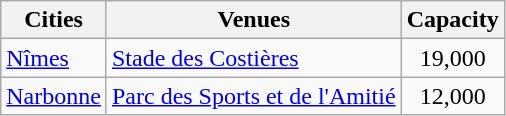<table class="wikitable">
<tr>
<th>Cities</th>
<th>Venues</th>
<th>Capacity</th>
</tr>
<tr>
<td rowspan=1><a href='#'>Nîmes</a></td>
<td><a href='#'>Stade des Costières</a></td>
<td align="center">19,000</td>
</tr>
<tr>
<td rowspan=1><a href='#'>Narbonne</a></td>
<td><a href='#'>Parc des Sports et de l'Amitié</a></td>
<td align="center">12,000</td>
</tr>
</table>
